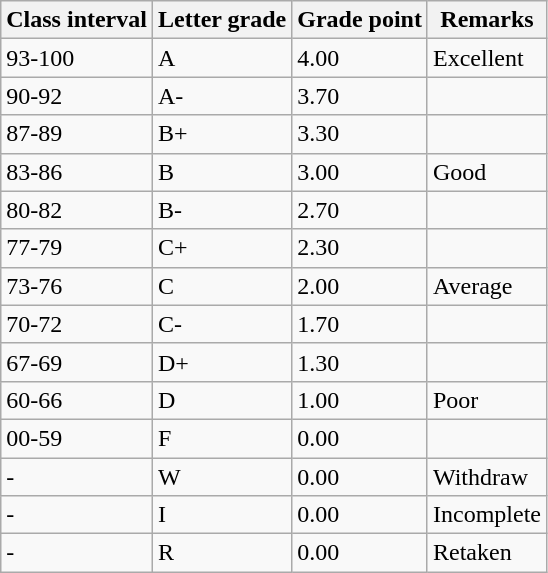<table class = "wikitable">
<tr>
<th>Class interval</th>
<th>Letter grade</th>
<th>Grade point</th>
<th>Remarks</th>
</tr>
<tr>
<td>93-100</td>
<td>A</td>
<td>4.00</td>
<td>Excellent</td>
</tr>
<tr>
<td>90-92</td>
<td>A-</td>
<td>3.70</td>
<td></td>
</tr>
<tr>
<td>87-89</td>
<td>B+</td>
<td>3.30</td>
<td></td>
</tr>
<tr>
<td>83-86</td>
<td>B</td>
<td>3.00</td>
<td>Good</td>
</tr>
<tr>
<td>80-82</td>
<td>B-</td>
<td>2.70</td>
<td></td>
</tr>
<tr>
<td>77-79</td>
<td>C+</td>
<td>2.30</td>
<td></td>
</tr>
<tr>
<td>73-76</td>
<td>C</td>
<td>2.00</td>
<td>Average</td>
</tr>
<tr>
<td>70-72</td>
<td>C-</td>
<td>1.70</td>
<td></td>
</tr>
<tr>
<td>67-69</td>
<td>D+</td>
<td>1.30</td>
<td></td>
</tr>
<tr>
<td>60-66</td>
<td>D</td>
<td>1.00</td>
<td>Poor</td>
</tr>
<tr>
<td>00-59</td>
<td>F</td>
<td>0.00</td>
<td></td>
</tr>
<tr>
<td>-</td>
<td>W</td>
<td>0.00</td>
<td>Withdraw</td>
</tr>
<tr>
<td>-</td>
<td>I</td>
<td>0.00</td>
<td>Incomplete</td>
</tr>
<tr>
<td>-</td>
<td>R</td>
<td>0.00</td>
<td>Retaken</td>
</tr>
</table>
